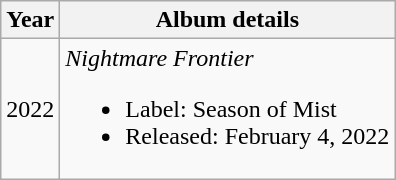<table class="wikitable">
<tr>
<th>Year</th>
<th>Album details</th>
</tr>
<tr>
<td>2022</td>
<td><em>Nightmare Frontier</em><br><ul><li>Label: Season of Mist</li><li>Released: February 4, 2022</li></ul></td>
</tr>
</table>
